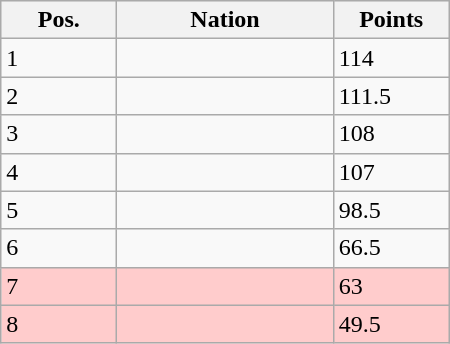<table class="wikitable gauche" cellspacing="1" style="width:300px;">
<tr style="background:#efefef; text-align:center;">
<th style="width:70px;">Pos.</th>
<th>Nation</th>
<th style="width:70px;">Points</th>
</tr>
<tr>
<td>1</td>
<td style="text-align:left;"></td>
<td>114</td>
</tr>
<tr>
<td>2</td>
<td style="text-align:left;"></td>
<td>111.5</td>
</tr>
<tr>
<td>3</td>
<td style="text-align:left;"></td>
<td>108</td>
</tr>
<tr>
<td>4</td>
<td style="text-align:left;"></td>
<td>107</td>
</tr>
<tr>
<td>5</td>
<td style="text-align:left;"></td>
<td>98.5</td>
</tr>
<tr>
<td>6</td>
<td style="text-align:left;"></td>
<td>66.5</td>
</tr>
<tr style="background:#ffcccc;">
<td>7</td>
<td style="text-align:left;"></td>
<td>63</td>
</tr>
<tr style="background:#ffcccc;">
<td>8</td>
<td style="text-align:left;"></td>
<td>49.5</td>
</tr>
</table>
